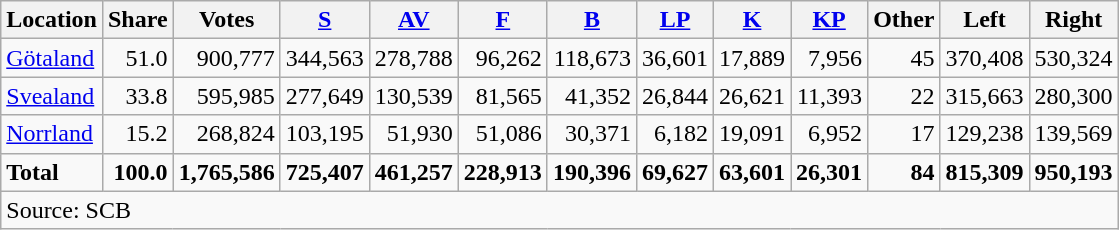<table class="wikitable sortable" style=text-align:right>
<tr>
<th>Location</th>
<th>Share</th>
<th>Votes</th>
<th><a href='#'>S</a></th>
<th><a href='#'>AV</a></th>
<th><a href='#'>F</a></th>
<th><a href='#'>B</a></th>
<th><a href='#'>LP</a></th>
<th><a href='#'>K</a></th>
<th><a href='#'>KP</a></th>
<th>Other</th>
<th>Left</th>
<th>Right</th>
</tr>
<tr>
<td align=left><a href='#'>Götaland</a></td>
<td>51.0</td>
<td>900,777</td>
<td>344,563</td>
<td>278,788</td>
<td>96,262</td>
<td>118,673</td>
<td>36,601</td>
<td>17,889</td>
<td>7,956</td>
<td>45</td>
<td>370,408</td>
<td>530,324</td>
</tr>
<tr>
<td align=left><a href='#'>Svealand</a></td>
<td>33.8</td>
<td>595,985</td>
<td>277,649</td>
<td>130,539</td>
<td>81,565</td>
<td>41,352</td>
<td>26,844</td>
<td>26,621</td>
<td>11,393</td>
<td>22</td>
<td>315,663</td>
<td>280,300</td>
</tr>
<tr>
<td align=left><a href='#'>Norrland</a></td>
<td>15.2</td>
<td>268,824</td>
<td>103,195</td>
<td>51,930</td>
<td>51,086</td>
<td>30,371</td>
<td>6,182</td>
<td>19,091</td>
<td>6,952</td>
<td>17</td>
<td>129,238</td>
<td>139,569</td>
</tr>
<tr>
<td align=left><strong>Total</strong></td>
<td><strong>100.0</strong></td>
<td><strong>1,765,586</strong></td>
<td><strong>725,407</strong></td>
<td><strong>461,257</strong></td>
<td><strong>228,913</strong></td>
<td><strong>190,396</strong></td>
<td><strong>69,627</strong></td>
<td><strong>63,601</strong></td>
<td><strong>26,301</strong></td>
<td><strong>84</strong></td>
<td><strong>815,309</strong></td>
<td><strong>950,193</strong></td>
</tr>
<tr>
<td align=left colspan=13>Source: SCB </td>
</tr>
</table>
